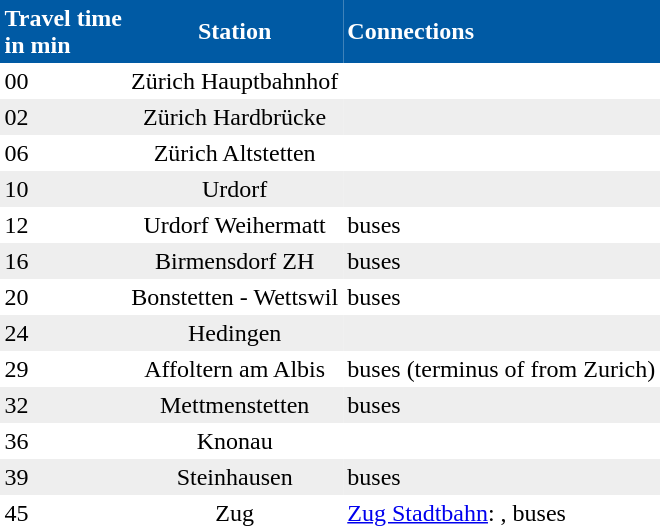<table border=0; cellspacing=0; cellpadding=3;>
<tr style="background-color:#005aa4;color:#fff;">
<th align="left">Travel time<br>in min</th>
<th align="center">Station</th>
<th align="left">Connections</th>
</tr>
<tr>
<td>00</td>
<td align=center>Zürich Hauptbahnhof</td>
<td>  </td>
</tr>
<tr style="background-color:#EEEEEE">
<td>02</td>
<td align=center>Zürich Hardbrücke</td>
<td></td>
</tr>
<tr>
<td>06</td>
<td align=center>Zürich Altstetten</td>
<td></td>
</tr>
<tr style="background-color:#EEEEEE">
<td>10</td>
<td align=center>Urdorf</td>
<td></td>
</tr>
<tr>
<td>12</td>
<td align=center>Urdorf Weihermatt</td>
<td>buses</td>
</tr>
<tr style="background-color:#EEEEEE">
<td>16</td>
<td align=center>Birmensdorf ZH</td>
<td>buses</td>
</tr>
<tr>
<td>20</td>
<td align=center>Bonstetten - Wettswil</td>
<td>buses</td>
</tr>
<tr style="background-color:#EEEEEE">
<td>24</td>
<td align=center>Hedingen</td>
<td></td>
</tr>
<tr>
<td>29</td>
<td align=center>Affoltern am Albis</td>
<td>buses (terminus of  from Zurich)</td>
</tr>
<tr style="background-color:#EEEEEE">
<td>32</td>
<td align=center>Mettmenstetten</td>
<td>buses</td>
</tr>
<tr>
<td>36</td>
<td align=center>Knonau</td>
<td></td>
</tr>
<tr style="background-color:#EEEEEE">
<td>39</td>
<td align=center>Steinhausen</td>
<td>buses</td>
</tr>
<tr>
<td>45</td>
<td align=center>Zug</td>
<td>    <a href='#'>Zug Stadtbahn</a>:  , buses</td>
</tr>
</table>
